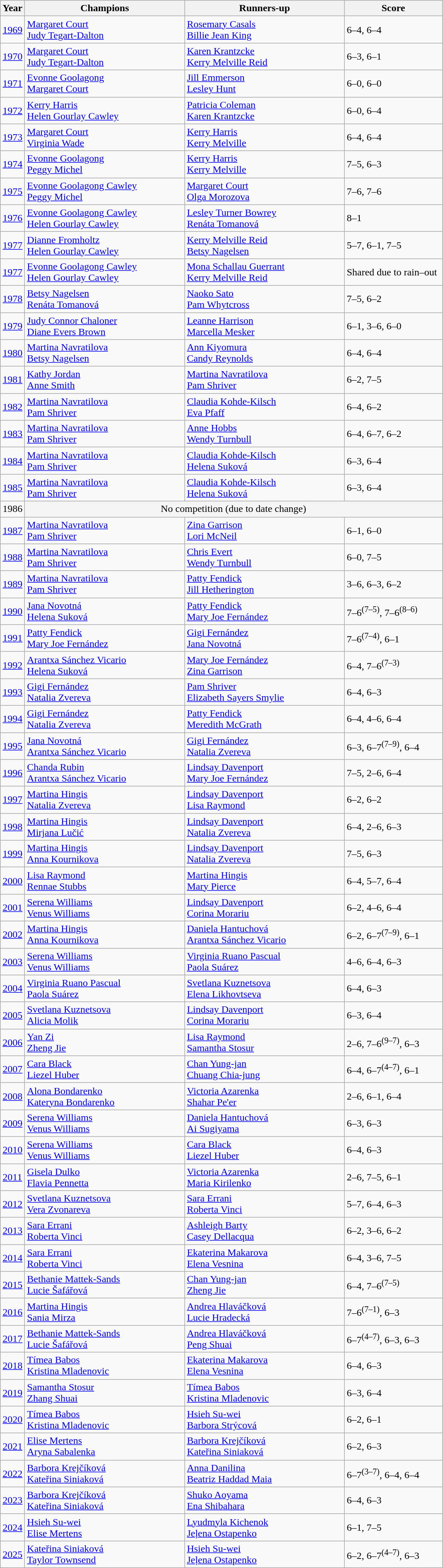<table class="wikitable sortable">
<tr>
<th>Year</th>
<th width=250>Champions</th>
<th width=250>Runners-up</th>
<th width=150 class="unsortable">Score</th>
</tr>
<tr>
<td><a href='#'>1969</a></td>
<td> <a href='#'>Margaret Court</a> <br>  <a href='#'>Judy Tegart-Dalton</a></td>
<td> <a href='#'>Rosemary Casals</a> <br>  <a href='#'>Billie Jean King</a></td>
<td>6–4, 6–4</td>
</tr>
<tr>
<td><a href='#'>1970</a></td>
<td> <a href='#'>Margaret Court</a> <br>  <a href='#'>Judy Tegart-Dalton</a></td>
<td> <a href='#'>Karen Krantzcke</a> <br>  <a href='#'>Kerry Melville Reid</a></td>
<td>6–3, 6–1</td>
</tr>
<tr>
<td><a href='#'>1971</a></td>
<td> <a href='#'>Evonne Goolagong</a> <br>  <a href='#'>Margaret Court</a></td>
<td> <a href='#'>Jill Emmerson</a> <br>  <a href='#'>Lesley Hunt</a></td>
<td>6–0, 6–0</td>
</tr>
<tr>
<td><a href='#'>1972</a></td>
<td> <a href='#'>Kerry Harris</a> <br>  <a href='#'>Helen Gourlay Cawley</a></td>
<td> <a href='#'>Patricia Coleman</a> <br>  <a href='#'>Karen Krantzcke</a></td>
<td>6–0, 6–4</td>
</tr>
<tr>
<td><a href='#'>1973</a></td>
<td> <a href='#'>Margaret Court</a> <br>  <a href='#'>Virginia Wade</a></td>
<td> <a href='#'>Kerry Harris</a> <br>  <a href='#'>Kerry Melville</a></td>
<td>6–4, 6–4</td>
</tr>
<tr>
<td><a href='#'>1974</a></td>
<td> <a href='#'>Evonne Goolagong</a> <br>  <a href='#'>Peggy Michel</a></td>
<td> <a href='#'>Kerry Harris</a> <br>  <a href='#'>Kerry Melville</a></td>
<td>7–5, 6–3</td>
</tr>
<tr>
<td><a href='#'>1975</a></td>
<td> <a href='#'>Evonne Goolagong Cawley</a> <br>  <a href='#'>Peggy Michel</a></td>
<td> <a href='#'>Margaret Court</a> <br>  <a href='#'>Olga Morozova</a></td>
<td>7–6, 7–6</td>
</tr>
<tr>
<td><a href='#'>1976</a></td>
<td> <a href='#'>Evonne Goolagong Cawley</a> <br>  <a href='#'>Helen Gourlay Cawley</a></td>
<td> <a href='#'>Lesley Turner Bowrey</a> <br>  <a href='#'>Renáta Tomanová</a></td>
<td>8–1</td>
</tr>
<tr>
<td align=center><a href='#'>1977 </a></td>
<td> <a href='#'>Dianne Fromholtz</a> <br>  <a href='#'>Helen Gourlay Cawley</a></td>
<td> <a href='#'>Kerry Melville Reid</a> <br>  <a href='#'>Betsy Nagelsen</a></td>
<td>5–7, 6–1, 7–5</td>
</tr>
<tr>
<td align=center><a href='#'>1977 </a></td>
<td> <a href='#'>Evonne Goolagong Cawley</a> <br>  <a href='#'>Helen Gourlay Cawley</a></td>
<td> <a href='#'>Mona Schallau Guerrant</a> <br>  <a href='#'>Kerry Melville Reid</a></td>
<td>Shared due to rain–out</td>
</tr>
<tr>
<td><a href='#'>1978</a></td>
<td> <a href='#'>Betsy Nagelsen</a> <br>  <a href='#'>Renáta Tomanová</a></td>
<td> <a href='#'>Naoko Sato</a> <br>  <a href='#'>Pam Whytcross</a></td>
<td>7–5, 6–2</td>
</tr>
<tr>
<td><a href='#'>1979</a></td>
<td> <a href='#'>Judy Connor Chaloner</a> <br>  <a href='#'>Diane Evers Brown</a></td>
<td> <a href='#'>Leanne Harrison</a> <br>  <a href='#'>Marcella Mesker</a></td>
<td>6–1, 3–6, 6–0</td>
</tr>
<tr>
<td><a href='#'>1980</a></td>
<td> <a href='#'>Martina Navratilova</a> <br>  <a href='#'>Betsy Nagelsen</a></td>
<td> <a href='#'>Ann Kiyomura</a> <br>  <a href='#'>Candy Reynolds</a></td>
<td>6–4, 6–4</td>
</tr>
<tr>
<td><a href='#'>1981</a></td>
<td> <a href='#'>Kathy Jordan</a> <br>  <a href='#'>Anne Smith</a></td>
<td> <a href='#'>Martina Navratilova</a> <br>  <a href='#'>Pam Shriver</a></td>
<td>6–2, 7–5</td>
</tr>
<tr>
<td><a href='#'>1982</a></td>
<td> <a href='#'>Martina Navratilova</a> <br>  <a href='#'>Pam Shriver</a></td>
<td> <a href='#'>Claudia Kohde-Kilsch</a> <br>  <a href='#'>Eva Pfaff</a></td>
<td>6–4, 6–2</td>
</tr>
<tr>
<td><a href='#'>1983</a></td>
<td> <a href='#'>Martina Navratilova</a> <br>  <a href='#'>Pam Shriver</a></td>
<td> <a href='#'>Anne Hobbs</a> <br>  <a href='#'>Wendy Turnbull</a></td>
<td>6–4, 6–7, 6–2</td>
</tr>
<tr>
<td><a href='#'>1984</a></td>
<td> <a href='#'>Martina Navratilova</a> <br>  <a href='#'>Pam Shriver</a></td>
<td> <a href='#'>Claudia Kohde-Kilsch</a> <br>  <a href='#'>Helena Suková</a></td>
<td>6–3, 6–4</td>
</tr>
<tr>
<td><a href='#'>1985</a></td>
<td> <a href='#'>Martina Navratilova</a> <br>  <a href='#'>Pam Shriver</a></td>
<td> <a href='#'>Claudia Kohde-Kilsch</a> <br>  <a href='#'>Helena Suková</a></td>
<td>6–3, 6–4</td>
</tr>
<tr>
<td>1986</td>
<td colspan=3 align="center" bgcolor="F5F5F5">No competition (due to date change)</td>
</tr>
<tr>
<td><a href='#'>1987</a></td>
<td> <a href='#'>Martina Navratilova</a> <br>  <a href='#'>Pam Shriver</a></td>
<td> <a href='#'>Zina Garrison</a> <br>  <a href='#'>Lori McNeil</a></td>
<td>6–1, 6–0</td>
</tr>
<tr>
<td><a href='#'>1988</a></td>
<td> <a href='#'>Martina Navratilova</a> <br>  <a href='#'>Pam Shriver</a></td>
<td> <a href='#'>Chris Evert</a> <br>  <a href='#'>Wendy Turnbull</a></td>
<td>6–0, 7–5</td>
</tr>
<tr>
<td><a href='#'>1989</a></td>
<td> <a href='#'>Martina Navratilova</a> <br>  <a href='#'>Pam Shriver</a></td>
<td> <a href='#'>Patty Fendick</a> <br>  <a href='#'>Jill Hetherington</a></td>
<td>3–6, 6–3, 6–2</td>
</tr>
<tr>
<td><a href='#'>1990</a></td>
<td> <a href='#'>Jana Novotná</a> <br>  <a href='#'>Helena Suková</a></td>
<td> <a href='#'>Patty Fendick</a> <br>  <a href='#'>Mary Joe Fernández</a></td>
<td>7–6<sup>(7–5)</sup>, 7–6<sup>(8–6)</sup></td>
</tr>
<tr>
<td><a href='#'>1991</a></td>
<td> <a href='#'>Patty Fendick</a> <br>  <a href='#'>Mary Joe Fernández</a></td>
<td> <a href='#'>Gigi Fernández</a> <br>  <a href='#'>Jana Novotná</a></td>
<td>7–6<sup>(7–4)</sup>, 6–1</td>
</tr>
<tr>
<td><a href='#'>1992</a></td>
<td> <a href='#'>Arantxa Sánchez Vicario</a> <br>  <a href='#'>Helena Suková</a></td>
<td> <a href='#'>Mary Joe Fernández</a> <br>  <a href='#'>Zina Garrison</a></td>
<td>6–4, 7–6<sup>(7–3)</sup></td>
</tr>
<tr>
<td><a href='#'>1993</a></td>
<td> <a href='#'>Gigi Fernández</a> <br>  <a href='#'>Natalia Zvereva</a></td>
<td> <a href='#'>Pam Shriver</a> <br>  <a href='#'>Elizabeth Sayers Smylie</a></td>
<td>6–4, 6–3</td>
</tr>
<tr>
<td><a href='#'>1994</a></td>
<td> <a href='#'>Gigi Fernández</a> <br>  <a href='#'>Natalia Zvereva</a></td>
<td> <a href='#'>Patty Fendick</a> <br>  <a href='#'>Meredith McGrath</a></td>
<td>6–4, 4–6, 6–4</td>
</tr>
<tr>
<td><a href='#'>1995</a></td>
<td> <a href='#'>Jana Novotná</a> <br>  <a href='#'>Arantxa Sánchez Vicario</a></td>
<td> <a href='#'>Gigi Fernández</a> <br>  <a href='#'>Natalia Zvereva</a></td>
<td>6–3, 6–7<sup>(7–9)</sup>, 6–4</td>
</tr>
<tr>
<td><a href='#'>1996</a></td>
<td> <a href='#'>Chanda Rubin</a> <br>  <a href='#'>Arantxa Sánchez Vicario</a></td>
<td> <a href='#'>Lindsay Davenport</a> <br>  <a href='#'>Mary Joe Fernández</a></td>
<td>7–5, 2–6, 6–4</td>
</tr>
<tr>
<td><a href='#'>1997</a></td>
<td> <a href='#'>Martina Hingis</a> <br>  <a href='#'>Natalia Zvereva</a></td>
<td> <a href='#'>Lindsay Davenport</a> <br>  <a href='#'>Lisa Raymond</a></td>
<td>6–2, 6–2</td>
</tr>
<tr>
<td><a href='#'>1998</a></td>
<td> <a href='#'>Martina Hingis</a> <br>  <a href='#'>Mirjana Lučić</a></td>
<td> <a href='#'>Lindsay Davenport</a> <br>  <a href='#'>Natalia Zvereva</a></td>
<td>6–4, 2–6, 6–3</td>
</tr>
<tr>
<td><a href='#'>1999</a></td>
<td> <a href='#'>Martina Hingis</a> <br>  <a href='#'>Anna Kournikova</a></td>
<td> <a href='#'>Lindsay Davenport</a> <br>  <a href='#'>Natalia Zvereva</a></td>
<td>7–5, 6–3</td>
</tr>
<tr>
<td><a href='#'>2000</a></td>
<td> <a href='#'>Lisa Raymond</a> <br>  <a href='#'>Rennae Stubbs</a></td>
<td> <a href='#'>Martina Hingis</a> <br>  <a href='#'>Mary Pierce</a></td>
<td>6–4, 5–7, 6–4</td>
</tr>
<tr>
<td><a href='#'>2001</a></td>
<td> <a href='#'>Serena Williams</a> <br>  <a href='#'>Venus Williams</a></td>
<td> <a href='#'>Lindsay Davenport</a> <br>  <a href='#'>Corina Morariu</a></td>
<td>6–2, 4–6, 6–4</td>
</tr>
<tr>
<td><a href='#'>2002</a></td>
<td> <a href='#'>Martina Hingis</a> <br>  <a href='#'>Anna Kournikova</a></td>
<td> <a href='#'>Daniela Hantuchová</a> <br>  <a href='#'>Arantxa Sánchez Vicario</a></td>
<td>6–2, 6–7<sup>(7–9)</sup>, 6–1</td>
</tr>
<tr>
<td><a href='#'>2003</a></td>
<td> <a href='#'>Serena Williams</a> <br>  <a href='#'>Venus Williams</a></td>
<td> <a href='#'>Virginia Ruano Pascual</a> <br>  <a href='#'>Paola Suárez</a></td>
<td>4–6, 6–4, 6–3</td>
</tr>
<tr>
<td><a href='#'>2004</a></td>
<td> <a href='#'>Virginia Ruano Pascual</a> <br>  <a href='#'>Paola Suárez</a></td>
<td> <a href='#'>Svetlana Kuznetsova</a> <br>  <a href='#'>Elena Likhovtseva</a></td>
<td>6–4, 6–3</td>
</tr>
<tr>
<td><a href='#'>2005</a></td>
<td> <a href='#'>Svetlana Kuznetsova</a> <br>  <a href='#'>Alicia Molik</a></td>
<td> <a href='#'>Lindsay Davenport</a> <br>  <a href='#'>Corina Morariu</a></td>
<td>6–3, 6–4</td>
</tr>
<tr>
<td><a href='#'>2006</a></td>
<td> <a href='#'>Yan Zi</a> <br>  <a href='#'>Zheng Jie</a></td>
<td> <a href='#'>Lisa Raymond</a> <br>  <a href='#'>Samantha Stosur</a></td>
<td>2–6, 7–6<sup>(9–7)</sup>, 6–3</td>
</tr>
<tr>
<td><a href='#'>2007</a></td>
<td> <a href='#'>Cara Black</a> <br>  <a href='#'>Liezel Huber</a></td>
<td> <a href='#'>Chan Yung-jan</a> <br>  <a href='#'>Chuang Chia-jung</a></td>
<td>6–4, 6–7<sup>(4–7)</sup>, 6–1</td>
</tr>
<tr>
<td><a href='#'>2008</a></td>
<td> <a href='#'>Alona Bondarenko</a> <br>  <a href='#'>Kateryna Bondarenko</a></td>
<td> <a href='#'>Victoria Azarenka</a> <br>  <a href='#'>Shahar Pe'er</a></td>
<td>2–6, 6–1, 6–4</td>
</tr>
<tr>
<td><a href='#'>2009</a></td>
<td> <a href='#'>Serena Williams</a> <br>  <a href='#'>Venus Williams</a></td>
<td> <a href='#'>Daniela Hantuchová</a> <br>  <a href='#'>Ai Sugiyama</a></td>
<td>6–3, 6–3</td>
</tr>
<tr>
<td><a href='#'>2010</a></td>
<td> <a href='#'>Serena Williams</a> <br>  <a href='#'>Venus Williams</a></td>
<td> <a href='#'>Cara Black</a> <br>  <a href='#'>Liezel Huber</a></td>
<td>6–4, 6–3</td>
</tr>
<tr>
<td><a href='#'>2011</a></td>
<td> <a href='#'>Gisela Dulko</a> <br>  <a href='#'>Flavia Pennetta</a></td>
<td> <a href='#'>Victoria Azarenka</a> <br>  <a href='#'>Maria Kirilenko</a></td>
<td>2–6, 7–5, 6–1</td>
</tr>
<tr>
<td><a href='#'>2012</a></td>
<td> <a href='#'>Svetlana Kuznetsova</a> <br>  <a href='#'>Vera Zvonareva</a></td>
<td> <a href='#'>Sara Errani</a> <br>  <a href='#'>Roberta Vinci</a></td>
<td>5–7, 6–4, 6–3</td>
</tr>
<tr>
<td><a href='#'>2013</a></td>
<td> <a href='#'>Sara Errani</a> <br>  <a href='#'>Roberta Vinci</a></td>
<td> <a href='#'>Ashleigh Barty</a> <br>  <a href='#'>Casey Dellacqua</a></td>
<td>6–2, 3–6, 6–2</td>
</tr>
<tr>
<td><a href='#'>2014</a></td>
<td> <a href='#'>Sara Errani</a> <br>  <a href='#'>Roberta Vinci</a></td>
<td> <a href='#'>Ekaterina Makarova</a> <br>  <a href='#'>Elena Vesnina</a></td>
<td>6–4, 3–6, 7–5</td>
</tr>
<tr>
<td><a href='#'>2015</a></td>
<td> <a href='#'>Bethanie Mattek-Sands</a> <br>  <a href='#'>Lucie Šafářová</a></td>
<td> <a href='#'>Chan Yung-jan</a> <br>  <a href='#'>Zheng Jie</a></td>
<td>6–4, 7–6<sup>(7–5)</sup></td>
</tr>
<tr>
<td><a href='#'>2016</a></td>
<td> <a href='#'>Martina Hingis</a> <br>  <a href='#'>Sania Mirza</a></td>
<td> <a href='#'>Andrea Hlaváčková</a> <br>  <a href='#'>Lucie Hradecká</a></td>
<td>7–6<sup>(7–1)</sup>, 6–3</td>
</tr>
<tr>
<td><a href='#'>2017</a></td>
<td> <a href='#'>Bethanie Mattek-Sands</a> <br>  <a href='#'>Lucie Šafářová</a></td>
<td> <a href='#'>Andrea Hlaváčková</a> <br>  <a href='#'>Peng Shuai</a></td>
<td>6–7<sup>(4–7)</sup>, 6–3, 6–3</td>
</tr>
<tr>
<td><a href='#'>2018</a></td>
<td> <a href='#'>Tímea Babos</a> <br>  <a href='#'>Kristina Mladenovic</a></td>
<td> <a href='#'>Ekaterina Makarova</a> <br>  <a href='#'>Elena Vesnina</a></td>
<td>6–4, 6–3</td>
</tr>
<tr>
<td><a href='#'>2019</a></td>
<td> <a href='#'>Samantha Stosur</a> <br>  <a href='#'>Zhang Shuai</a></td>
<td> <a href='#'>Tímea Babos</a> <br>  <a href='#'>Kristina Mladenovic</a></td>
<td>6–3, 6–4</td>
</tr>
<tr>
<td><a href='#'>2020</a></td>
<td> <a href='#'>Tímea Babos</a><br> <a href='#'>Kristina Mladenovic</a></td>
<td> <a href='#'>Hsieh Su-wei</a><br> <a href='#'>Barbora Strýcová</a></td>
<td>6–2, 6–1</td>
</tr>
<tr>
<td><a href='#'>2021</a></td>
<td> <a href='#'>Elise Mertens</a> <br>  <a href='#'>Aryna Sabalenka</a></td>
<td> <a href='#'>Barbora Krejčíková</a> <br>  <a href='#'>Kateřina Siniaková</a></td>
<td>6–2, 6–3</td>
</tr>
<tr>
<td><a href='#'>2022</a></td>
<td> <a href='#'>Barbora Krejčíková</a> <br>  <a href='#'>Kateřina Siniaková</a></td>
<td> <a href='#'>Anna Danilina</a> <br>  <a href='#'>Beatriz Haddad Maia</a></td>
<td>6–7<sup>(3–7)</sup>, 6–4, 6–4</td>
</tr>
<tr>
<td><a href='#'>2023</a></td>
<td> <a href='#'>Barbora Krejčíková</a> <br>  <a href='#'>Kateřina Siniaková</a></td>
<td> <a href='#'>Shuko Aoyama</a> <br>  <a href='#'>Ena Shibahara</a></td>
<td>6–4, 6–3</td>
</tr>
<tr>
<td><a href='#'>2024</a></td>
<td> <a href='#'>Hsieh Su-wei</a> <br> <a href='#'>Elise Mertens</a></td>
<td> <a href='#'>Lyudmyla Kichenok</a> <br> <a href='#'>Jeļena Ostapenko</a></td>
<td>6–1, 7–5</td>
</tr>
<tr>
<td><a href='#'>2025</a></td>
<td> <a href='#'>Kateřina Siniaková</a> <br>  <a href='#'>Taylor Townsend</a></td>
<td> <a href='#'>Hsieh Su-wei</a> <br>  <a href='#'>Jeļena Ostapenko</a></td>
<td>6–2, 6–7<sup>(4–7)</sup>, 6–3</td>
</tr>
</table>
